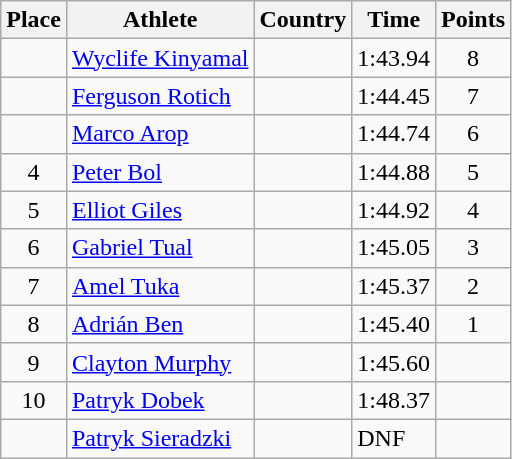<table class="wikitable">
<tr>
<th>Place</th>
<th>Athlete</th>
<th>Country</th>
<th>Time</th>
<th>Points</th>
</tr>
<tr>
<td align=center></td>
<td><a href='#'>Wyclife Kinyamal</a></td>
<td></td>
<td>1:43.94</td>
<td align=center>8</td>
</tr>
<tr>
<td align=center></td>
<td><a href='#'>Ferguson Rotich</a></td>
<td></td>
<td>1:44.45</td>
<td align=center>7</td>
</tr>
<tr>
<td align=center></td>
<td><a href='#'>Marco Arop</a></td>
<td></td>
<td>1:44.74</td>
<td align=center>6</td>
</tr>
<tr>
<td align=center>4</td>
<td><a href='#'>Peter Bol</a></td>
<td></td>
<td>1:44.88</td>
<td align=center>5</td>
</tr>
<tr>
<td align=center>5</td>
<td><a href='#'>Elliot Giles</a></td>
<td></td>
<td>1:44.92</td>
<td align=center>4</td>
</tr>
<tr>
<td align=center>6</td>
<td><a href='#'>Gabriel Tual</a></td>
<td></td>
<td>1:45.05</td>
<td align=center>3</td>
</tr>
<tr>
<td align=center>7</td>
<td><a href='#'>Amel Tuka</a></td>
<td></td>
<td>1:45.37</td>
<td align=center>2</td>
</tr>
<tr>
<td align=center>8</td>
<td><a href='#'>Adrián Ben</a></td>
<td></td>
<td>1:45.40</td>
<td align=center>1</td>
</tr>
<tr>
<td align=center>9</td>
<td><a href='#'>Clayton Murphy</a></td>
<td></td>
<td>1:45.60</td>
<td align=center></td>
</tr>
<tr>
<td align=center>10</td>
<td><a href='#'>Patryk Dobek</a></td>
<td></td>
<td>1:48.37</td>
<td align=center></td>
</tr>
<tr>
<td align=center></td>
<td><a href='#'>Patryk Sieradzki</a></td>
<td></td>
<td>DNF</td>
<td align=center></td>
</tr>
</table>
